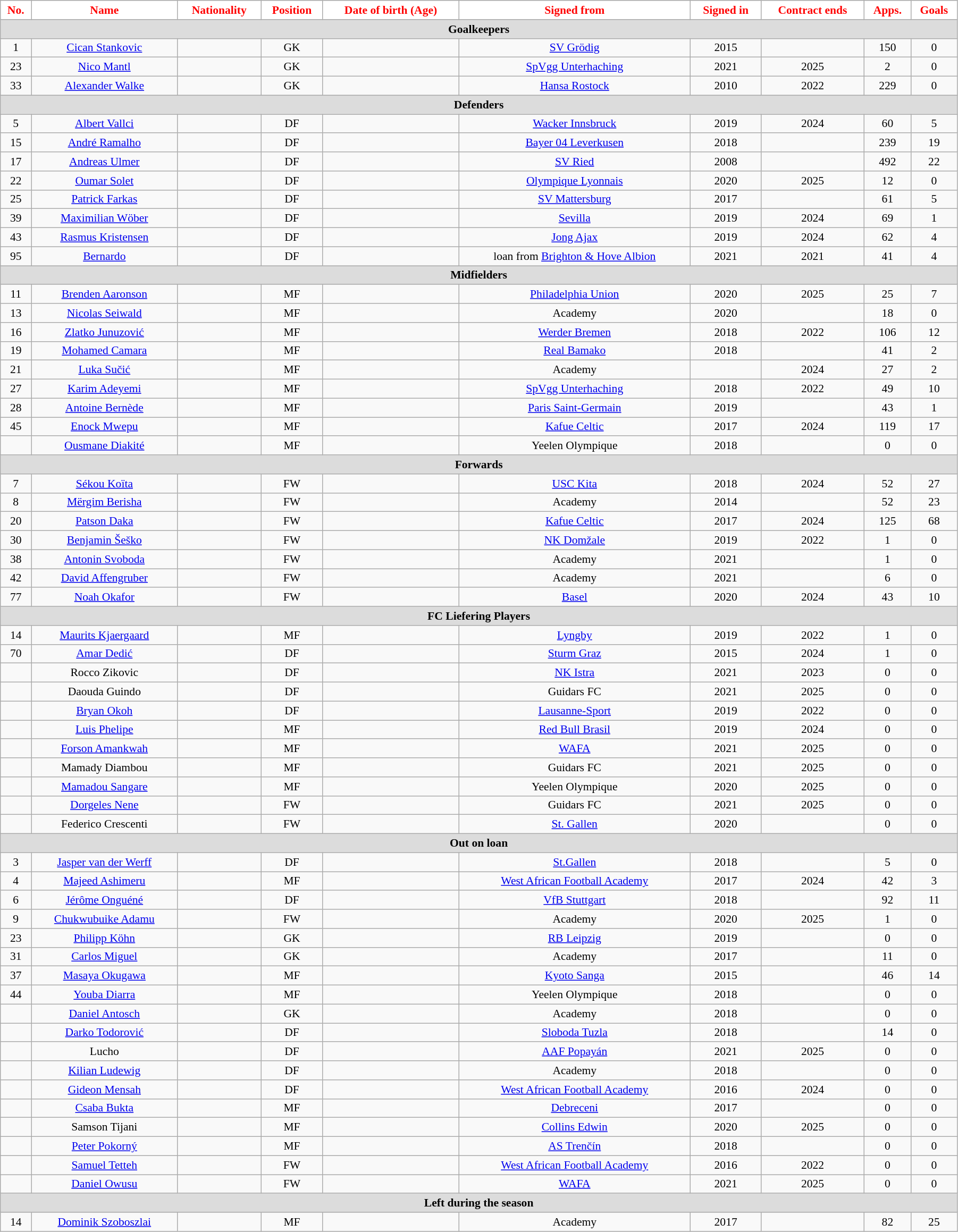<table class="wikitable"  style="text-align:center; font-size:90%; width:95%;">
<tr>
<th style="background:#FFFFFF; color:#FF0000; text-align:center;">No.</th>
<th style="background:#FFFFFF; color:#FF0000; text-align:center;">Name</th>
<th style="background:#FFFFFF; color:#FF0000; text-align:center;">Nationality</th>
<th style="background:#FFFFFF; color:#FF0000; text-align:center;">Position</th>
<th style="background:#FFFFFF; color:#FF0000; text-align:center;">Date of birth (Age)</th>
<th style="background:#FFFFFF; color:#FF0000; text-align:center;">Signed from</th>
<th style="background:#FFFFFF; color:#FF0000; text-align:center;">Signed in</th>
<th style="background:#FFFFFF; color:#FF0000; text-align:center;">Contract ends</th>
<th style="background:#FFFFFF; color:#FF0000; text-align:center;">Apps.</th>
<th style="background:#FFFFFF; color:#FF0000; text-align:center;">Goals</th>
</tr>
<tr>
<th colspan="11"  style="background:#dcdcdc; text-align:center;">Goalkeepers</th>
</tr>
<tr>
<td>1</td>
<td><a href='#'>Cican Stankovic</a></td>
<td></td>
<td>GK</td>
<td></td>
<td><a href='#'>SV Grödig</a></td>
<td>2015</td>
<td></td>
<td>150</td>
<td>0</td>
</tr>
<tr>
<td>23</td>
<td><a href='#'>Nico Mantl</a></td>
<td></td>
<td>GK</td>
<td></td>
<td><a href='#'>SpVgg Unterhaching</a></td>
<td>2021</td>
<td>2025</td>
<td>2</td>
<td>0</td>
</tr>
<tr>
<td>33</td>
<td><a href='#'>Alexander Walke</a></td>
<td></td>
<td>GK</td>
<td></td>
<td><a href='#'>Hansa Rostock</a></td>
<td>2010</td>
<td>2022</td>
<td>229</td>
<td>0</td>
</tr>
<tr>
<th colspan="11"  style="background:#dcdcdc; text-align:center;">Defenders</th>
</tr>
<tr>
<td>5</td>
<td><a href='#'>Albert Vallci</a></td>
<td></td>
<td>DF</td>
<td></td>
<td><a href='#'>Wacker Innsbruck</a></td>
<td>2019</td>
<td>2024</td>
<td>60</td>
<td>5</td>
</tr>
<tr>
<td>15</td>
<td><a href='#'>André Ramalho</a></td>
<td></td>
<td>DF</td>
<td></td>
<td><a href='#'>Bayer 04 Leverkusen</a></td>
<td>2018</td>
<td></td>
<td>239</td>
<td>19</td>
</tr>
<tr>
<td>17</td>
<td><a href='#'>Andreas Ulmer</a></td>
<td></td>
<td>DF</td>
<td></td>
<td><a href='#'>SV Ried</a></td>
<td>2008</td>
<td></td>
<td>492</td>
<td>22</td>
</tr>
<tr>
<td>22</td>
<td><a href='#'>Oumar Solet</a></td>
<td></td>
<td>DF</td>
<td></td>
<td><a href='#'>Olympique Lyonnais</a></td>
<td>2020</td>
<td>2025</td>
<td>12</td>
<td>0</td>
</tr>
<tr>
<td>25</td>
<td><a href='#'>Patrick Farkas</a></td>
<td></td>
<td>DF</td>
<td></td>
<td><a href='#'>SV Mattersburg</a></td>
<td>2017</td>
<td></td>
<td>61</td>
<td>5</td>
</tr>
<tr>
<td>39</td>
<td><a href='#'>Maximilian Wöber</a></td>
<td></td>
<td>DF</td>
<td></td>
<td><a href='#'>Sevilla</a></td>
<td>2019</td>
<td>2024</td>
<td>69</td>
<td>1</td>
</tr>
<tr>
<td>43</td>
<td><a href='#'>Rasmus Kristensen</a></td>
<td></td>
<td>DF</td>
<td></td>
<td><a href='#'>Jong Ajax</a></td>
<td>2019</td>
<td>2024</td>
<td>62</td>
<td>4</td>
</tr>
<tr>
<td>95</td>
<td><a href='#'>Bernardo</a></td>
<td></td>
<td>DF</td>
<td></td>
<td>loan from <a href='#'>Brighton & Hove Albion</a></td>
<td>2021</td>
<td>2021</td>
<td>41</td>
<td>4</td>
</tr>
<tr>
<th colspan="11"  style="background:#dcdcdc; text-align:center;">Midfielders</th>
</tr>
<tr>
<td>11</td>
<td><a href='#'>Brenden Aaronson</a></td>
<td></td>
<td>MF</td>
<td></td>
<td><a href='#'>Philadelphia Union</a></td>
<td>2020</td>
<td>2025</td>
<td>25</td>
<td>7</td>
</tr>
<tr>
<td>13</td>
<td><a href='#'>Nicolas Seiwald</a></td>
<td></td>
<td>MF</td>
<td></td>
<td>Academy</td>
<td>2020</td>
<td></td>
<td>18</td>
<td>0</td>
</tr>
<tr>
<td>16</td>
<td><a href='#'>Zlatko Junuzović</a></td>
<td></td>
<td>MF</td>
<td></td>
<td><a href='#'>Werder Bremen</a></td>
<td>2018</td>
<td>2022</td>
<td>106</td>
<td>12</td>
</tr>
<tr>
<td>19</td>
<td><a href='#'>Mohamed Camara</a></td>
<td></td>
<td>MF</td>
<td></td>
<td><a href='#'>Real Bamako</a></td>
<td>2018</td>
<td></td>
<td>41</td>
<td>2</td>
</tr>
<tr>
<td>21</td>
<td><a href='#'>Luka Sučić</a></td>
<td></td>
<td>MF</td>
<td></td>
<td>Academy</td>
<td></td>
<td>2024</td>
<td>27</td>
<td>2</td>
</tr>
<tr>
<td>27</td>
<td><a href='#'>Karim Adeyemi</a></td>
<td></td>
<td>MF</td>
<td></td>
<td><a href='#'>SpVgg Unterhaching</a></td>
<td>2018</td>
<td>2022</td>
<td>49</td>
<td>10</td>
</tr>
<tr>
<td>28</td>
<td><a href='#'>Antoine Bernède</a></td>
<td></td>
<td>MF</td>
<td></td>
<td><a href='#'>Paris Saint-Germain</a></td>
<td>2019</td>
<td></td>
<td>43</td>
<td>1</td>
</tr>
<tr>
<td>45</td>
<td><a href='#'>Enock Mwepu</a></td>
<td></td>
<td>MF</td>
<td></td>
<td><a href='#'>Kafue Celtic</a></td>
<td>2017</td>
<td>2024</td>
<td>119</td>
<td>17</td>
</tr>
<tr>
<td></td>
<td><a href='#'>Ousmane Diakité</a></td>
<td></td>
<td>MF</td>
<td></td>
<td>Yeelen Olympique</td>
<td>2018</td>
<td></td>
<td>0</td>
<td>0</td>
</tr>
<tr>
<th colspan="11"  style="background:#dcdcdc; text-align:center;">Forwards</th>
</tr>
<tr>
<td>7</td>
<td><a href='#'>Sékou Koïta</a></td>
<td></td>
<td>FW</td>
<td></td>
<td><a href='#'>USC Kita</a></td>
<td>2018</td>
<td>2024</td>
<td>52</td>
<td>27</td>
</tr>
<tr>
<td>8</td>
<td><a href='#'>Mërgim Berisha</a></td>
<td></td>
<td>FW</td>
<td></td>
<td>Academy</td>
<td>2014</td>
<td></td>
<td>52</td>
<td>23</td>
</tr>
<tr>
<td>20</td>
<td><a href='#'>Patson Daka</a></td>
<td></td>
<td>FW</td>
<td></td>
<td><a href='#'>Kafue Celtic</a></td>
<td>2017</td>
<td>2024</td>
<td>125</td>
<td>68</td>
</tr>
<tr>
<td>30</td>
<td><a href='#'>Benjamin Šeško</a></td>
<td></td>
<td>FW</td>
<td></td>
<td><a href='#'>NK Domžale</a></td>
<td>2019</td>
<td>2022</td>
<td>1</td>
<td>0</td>
</tr>
<tr>
<td>38</td>
<td><a href='#'>Antonin Svoboda</a></td>
<td></td>
<td>FW</td>
<td></td>
<td>Academy</td>
<td>2021</td>
<td></td>
<td>1</td>
<td>0</td>
</tr>
<tr>
<td>42</td>
<td><a href='#'>David Affengruber</a></td>
<td></td>
<td>FW</td>
<td></td>
<td>Academy</td>
<td>2021</td>
<td></td>
<td>6</td>
<td>0</td>
</tr>
<tr>
<td>77</td>
<td><a href='#'>Noah Okafor</a></td>
<td></td>
<td>FW</td>
<td></td>
<td><a href='#'>Basel</a></td>
<td>2020</td>
<td>2024</td>
<td>43</td>
<td>10</td>
</tr>
<tr>
<th colspan="11"  style="background:#dcdcdc; text-align:center;">FC Liefering Players</th>
</tr>
<tr>
<td>14</td>
<td><a href='#'>Maurits Kjaergaard</a></td>
<td></td>
<td>MF</td>
<td></td>
<td><a href='#'>Lyngby</a></td>
<td>2019</td>
<td>2022</td>
<td>1</td>
<td>0</td>
</tr>
<tr>
<td>70</td>
<td><a href='#'>Amar Dedić</a></td>
<td></td>
<td>DF</td>
<td></td>
<td><a href='#'>Sturm Graz</a></td>
<td>2015</td>
<td>2024</td>
<td>1</td>
<td>0</td>
</tr>
<tr>
<td></td>
<td>Rocco Zikovic</td>
<td></td>
<td>DF</td>
<td></td>
<td><a href='#'>NK Istra</a></td>
<td>2021</td>
<td>2023</td>
<td>0</td>
<td>0</td>
</tr>
<tr>
<td></td>
<td>Daouda Guindo</td>
<td></td>
<td>DF</td>
<td></td>
<td>Guidars FC</td>
<td>2021</td>
<td>2025</td>
<td>0</td>
<td>0</td>
</tr>
<tr>
<td></td>
<td><a href='#'>Bryan Okoh</a></td>
<td></td>
<td>DF</td>
<td></td>
<td><a href='#'>Lausanne-Sport</a></td>
<td>2019</td>
<td>2022</td>
<td>0</td>
<td>0</td>
</tr>
<tr>
<td></td>
<td><a href='#'>Luis Phelipe</a></td>
<td></td>
<td>MF</td>
<td></td>
<td><a href='#'>Red Bull Brasil</a></td>
<td>2019</td>
<td>2024</td>
<td>0</td>
<td>0</td>
</tr>
<tr>
<td></td>
<td><a href='#'>Forson Amankwah</a></td>
<td></td>
<td>MF</td>
<td></td>
<td><a href='#'>WAFA</a></td>
<td>2021</td>
<td>2025</td>
<td>0</td>
<td>0</td>
</tr>
<tr>
<td></td>
<td>Mamady Diambou</td>
<td></td>
<td>MF</td>
<td></td>
<td>Guidars FC</td>
<td>2021</td>
<td>2025</td>
<td>0</td>
<td>0</td>
</tr>
<tr>
<td></td>
<td><a href='#'>Mamadou Sangare</a></td>
<td></td>
<td>MF</td>
<td></td>
<td>Yeelen Olympique</td>
<td>2020</td>
<td>2025</td>
<td>0</td>
<td>0</td>
</tr>
<tr>
<td></td>
<td><a href='#'>Dorgeles Nene</a></td>
<td></td>
<td>FW</td>
<td></td>
<td>Guidars FC</td>
<td>2021</td>
<td>2025</td>
<td>0</td>
<td>0</td>
</tr>
<tr>
<td></td>
<td>Federico Crescenti</td>
<td></td>
<td>FW</td>
<td></td>
<td><a href='#'>St. Gallen</a></td>
<td>2020</td>
<td></td>
<td>0</td>
<td>0</td>
</tr>
<tr>
<th colspan="11"  style="background:#dcdcdc; text-align:center;">Out on loan</th>
</tr>
<tr>
<td>3</td>
<td><a href='#'>Jasper van der Werff</a></td>
<td></td>
<td>DF</td>
<td></td>
<td><a href='#'>St.Gallen</a></td>
<td>2018</td>
<td></td>
<td>5</td>
<td>0</td>
</tr>
<tr>
<td>4</td>
<td><a href='#'>Majeed Ashimeru</a></td>
<td></td>
<td>MF</td>
<td></td>
<td><a href='#'>West African Football Academy</a></td>
<td>2017</td>
<td>2024</td>
<td>42</td>
<td>3</td>
</tr>
<tr>
<td>6</td>
<td><a href='#'>Jérôme Onguéné</a></td>
<td></td>
<td>DF</td>
<td></td>
<td><a href='#'>VfB Stuttgart</a></td>
<td>2018</td>
<td></td>
<td>92</td>
<td>11</td>
</tr>
<tr>
<td>9</td>
<td><a href='#'>Chukwubuike Adamu</a></td>
<td></td>
<td>FW</td>
<td></td>
<td>Academy</td>
<td>2020</td>
<td>2025</td>
<td>1</td>
<td>0</td>
</tr>
<tr>
<td>23</td>
<td><a href='#'>Philipp Köhn</a></td>
<td></td>
<td>GK</td>
<td></td>
<td><a href='#'>RB Leipzig</a></td>
<td>2019</td>
<td></td>
<td>0</td>
<td>0</td>
</tr>
<tr>
<td>31</td>
<td><a href='#'>Carlos Miguel</a></td>
<td></td>
<td>GK</td>
<td></td>
<td>Academy</td>
<td>2017</td>
<td></td>
<td>11</td>
<td>0</td>
</tr>
<tr>
<td>37</td>
<td><a href='#'>Masaya Okugawa</a></td>
<td></td>
<td>MF</td>
<td></td>
<td><a href='#'>Kyoto Sanga</a></td>
<td>2015</td>
<td></td>
<td>46</td>
<td>14</td>
</tr>
<tr>
<td>44</td>
<td><a href='#'>Youba Diarra</a></td>
<td></td>
<td>MF</td>
<td></td>
<td>Yeelen Olympique</td>
<td>2018</td>
<td></td>
<td>0</td>
<td>0</td>
</tr>
<tr>
<td></td>
<td><a href='#'>Daniel Antosch</a></td>
<td></td>
<td>GK</td>
<td></td>
<td>Academy</td>
<td>2018</td>
<td></td>
<td>0</td>
<td>0</td>
</tr>
<tr>
<td></td>
<td><a href='#'>Darko Todorović</a></td>
<td></td>
<td>DF</td>
<td></td>
<td><a href='#'>Sloboda Tuzla</a></td>
<td>2018</td>
<td></td>
<td>14</td>
<td>0</td>
</tr>
<tr>
<td></td>
<td>Lucho</td>
<td></td>
<td>DF</td>
<td></td>
<td><a href='#'>AAF Popayán</a></td>
<td>2021</td>
<td>2025</td>
<td>0</td>
<td>0</td>
</tr>
<tr>
<td></td>
<td><a href='#'>Kilian Ludewig</a></td>
<td></td>
<td>DF</td>
<td></td>
<td>Academy</td>
<td>2018</td>
<td></td>
<td>0</td>
<td>0</td>
</tr>
<tr>
<td></td>
<td><a href='#'>Gideon Mensah</a></td>
<td></td>
<td>DF</td>
<td></td>
<td><a href='#'>West African Football Academy</a></td>
<td>2016</td>
<td>2024</td>
<td>0</td>
<td>0</td>
</tr>
<tr>
<td></td>
<td><a href='#'>Csaba Bukta</a></td>
<td></td>
<td>MF</td>
<td></td>
<td><a href='#'>Debreceni</a></td>
<td>2017</td>
<td></td>
<td>0</td>
<td>0</td>
</tr>
<tr>
<td></td>
<td>Samson Tijani</td>
<td></td>
<td>MF</td>
<td></td>
<td><a href='#'>Collins Edwin</a></td>
<td>2020</td>
<td>2025</td>
<td>0</td>
<td>0</td>
</tr>
<tr>
<td></td>
<td><a href='#'>Peter Pokorný</a></td>
<td></td>
<td>MF</td>
<td></td>
<td><a href='#'>AS Trenčín</a></td>
<td>2018</td>
<td></td>
<td>0</td>
<td>0</td>
</tr>
<tr>
<td></td>
<td><a href='#'>Samuel Tetteh</a></td>
<td></td>
<td>FW</td>
<td></td>
<td><a href='#'>West African Football Academy</a></td>
<td>2016</td>
<td>2022</td>
<td>0</td>
<td>0</td>
</tr>
<tr>
<td></td>
<td><a href='#'>Daniel Owusu</a></td>
<td></td>
<td>FW</td>
<td></td>
<td><a href='#'>WAFA</a></td>
<td>2021</td>
<td>2025</td>
<td>0</td>
<td>0</td>
</tr>
<tr>
<th colspan="11"  style="background:#dcdcdc; text-align:center;">Left during the season</th>
</tr>
<tr>
<td>14</td>
<td><a href='#'>Dominik Szoboszlai</a></td>
<td></td>
<td>MF</td>
<td></td>
<td>Academy</td>
<td>2017</td>
<td></td>
<td>82</td>
<td>25</td>
</tr>
</table>
